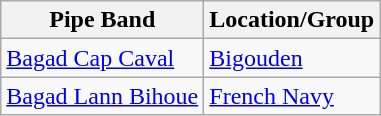<table class="wikitable sortable">
<tr>
<th>Pipe Band</th>
<th>Location/Group</th>
</tr>
<tr>
<td><a href='#'>Bagad Cap Caval</a></td>
<td><a href='#'>Bigouden</a></td>
</tr>
<tr>
<td><a href='#'>Bagad Lann Bihoue</a></td>
<td><a href='#'>French Navy</a></td>
</tr>
</table>
